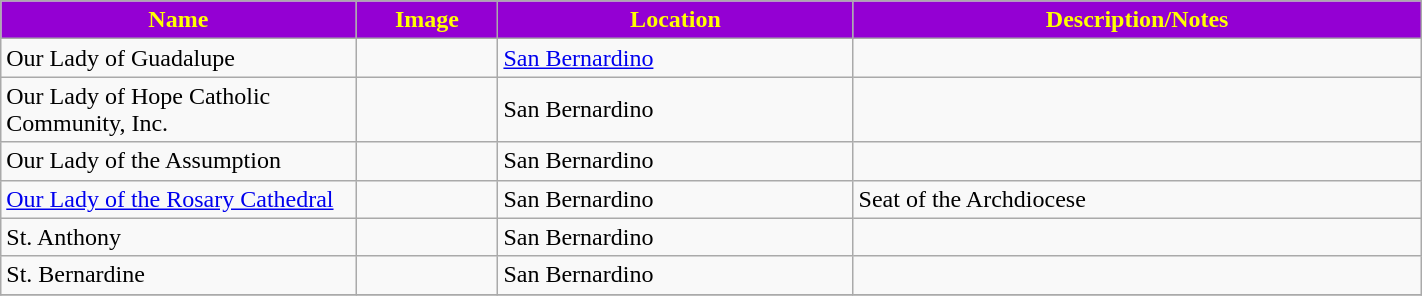<table class="wikitable sortable" style="width:75%">
<tr>
<th style="background:darkviolet; color:yellow;" width="25%"><strong>Name</strong></th>
<th style="background:darkviolet; color:yellow;" width="10%"><strong>Image</strong></th>
<th style="background:darkviolet; color:yellow;" width="25%"><strong>Location</strong></th>
<th style="background:darkviolet; color:yellow;" width="15"><strong>Description/Notes</strong></th>
</tr>
<tr>
<td>Our Lady of Guadalupe</td>
<td></td>
<td><a href='#'>San Bernardino</a></td>
<td></td>
</tr>
<tr>
<td>Our Lady of Hope Catholic Community, Inc.</td>
<td></td>
<td>San Bernardino</td>
<td></td>
</tr>
<tr>
<td>Our Lady of the Assumption</td>
<td></td>
<td>San Bernardino</td>
<td></td>
</tr>
<tr>
<td><a href='#'>Our Lady of the Rosary Cathedral</a></td>
<td></td>
<td>San Bernardino</td>
<td>Seat of the Archdiocese</td>
</tr>
<tr>
<td>St. Anthony</td>
<td></td>
<td>San Bernardino</td>
<td></td>
</tr>
<tr>
<td>St. Bernardine</td>
<td></td>
<td>San Bernardino</td>
<td></td>
</tr>
<tr>
</tr>
</table>
